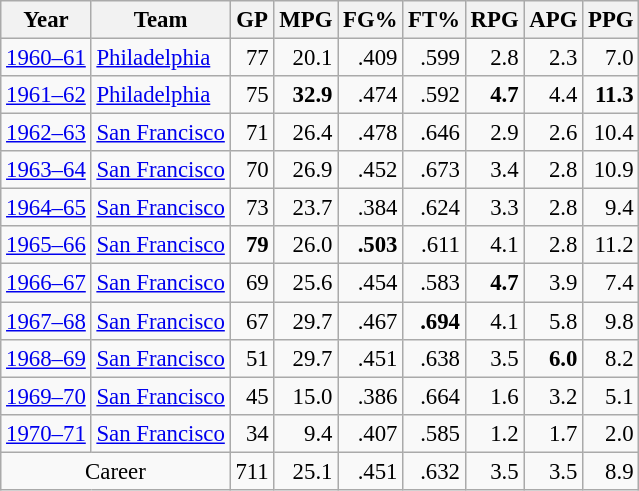<table class="wikitable sortable" style="font-size:95%; text-align:right;">
<tr>
<th>Year</th>
<th>Team</th>
<th>GP</th>
<th>MPG</th>
<th>FG%</th>
<th>FT%</th>
<th>RPG</th>
<th>APG</th>
<th>PPG</th>
</tr>
<tr>
<td style="text-align:left;"><a href='#'>1960–61</a></td>
<td style="text-align:left;"><a href='#'>Philadelphia</a></td>
<td>77</td>
<td>20.1</td>
<td>.409</td>
<td>.599</td>
<td>2.8</td>
<td>2.3</td>
<td>7.0</td>
</tr>
<tr>
<td style="text-align:left;"><a href='#'>1961–62</a></td>
<td style="text-align:left;"><a href='#'>Philadelphia</a></td>
<td>75</td>
<td><strong>32.9</strong></td>
<td>.474</td>
<td>.592</td>
<td><strong>4.7</strong></td>
<td>4.4</td>
<td><strong>11.3</strong></td>
</tr>
<tr>
<td style="text-align:left;"><a href='#'>1962–63</a></td>
<td style="text-align:left;"><a href='#'>San Francisco</a></td>
<td>71</td>
<td>26.4</td>
<td>.478</td>
<td>.646</td>
<td>2.9</td>
<td>2.6</td>
<td>10.4</td>
</tr>
<tr>
<td style="text-align:left;"><a href='#'>1963–64</a></td>
<td style="text-align:left;"><a href='#'>San Francisco</a></td>
<td>70</td>
<td>26.9</td>
<td>.452</td>
<td>.673</td>
<td>3.4</td>
<td>2.8</td>
<td>10.9</td>
</tr>
<tr>
<td style="text-align:left;"><a href='#'>1964–65</a></td>
<td style="text-align:left;"><a href='#'>San Francisco</a></td>
<td>73</td>
<td>23.7</td>
<td>.384</td>
<td>.624</td>
<td>3.3</td>
<td>2.8</td>
<td>9.4</td>
</tr>
<tr>
<td style="text-align:left;"><a href='#'>1965–66</a></td>
<td style="text-align:left;"><a href='#'>San Francisco</a></td>
<td><strong>79</strong></td>
<td>26.0</td>
<td><strong>.503</strong></td>
<td>.611</td>
<td>4.1</td>
<td>2.8</td>
<td>11.2</td>
</tr>
<tr>
<td style="text-align:left;"><a href='#'>1966–67</a></td>
<td style="text-align:left;"><a href='#'>San Francisco</a></td>
<td>69</td>
<td>25.6</td>
<td>.454</td>
<td>.583</td>
<td><strong>4.7</strong></td>
<td>3.9</td>
<td>7.4</td>
</tr>
<tr>
<td style="text-align:left;"><a href='#'>1967–68</a></td>
<td style="text-align:left;"><a href='#'>San Francisco</a></td>
<td>67</td>
<td>29.7</td>
<td>.467</td>
<td><strong>.694</strong></td>
<td>4.1</td>
<td>5.8</td>
<td>9.8</td>
</tr>
<tr>
<td style="text-align:left;"><a href='#'>1968–69</a></td>
<td style="text-align:left;"><a href='#'>San Francisco</a></td>
<td>51</td>
<td>29.7</td>
<td>.451</td>
<td>.638</td>
<td>3.5</td>
<td><strong>6.0</strong></td>
<td>8.2</td>
</tr>
<tr>
<td style="text-align:left;"><a href='#'>1969–70</a></td>
<td style="text-align:left;"><a href='#'>San Francisco</a></td>
<td>45</td>
<td>15.0</td>
<td>.386</td>
<td>.664</td>
<td>1.6</td>
<td>3.2</td>
<td>5.1</td>
</tr>
<tr>
<td style="text-align:left;"><a href='#'>1970–71</a></td>
<td style="text-align:left;"><a href='#'>San Francisco</a></td>
<td>34</td>
<td>9.4</td>
<td>.407</td>
<td>.585</td>
<td>1.2</td>
<td>1.7</td>
<td>2.0</td>
</tr>
<tr class="sortbottom">
<td style="text-align:center;" colspan="2">Career</td>
<td>711</td>
<td>25.1</td>
<td>.451</td>
<td>.632</td>
<td>3.5</td>
<td>3.5</td>
<td>8.9</td>
</tr>
</table>
